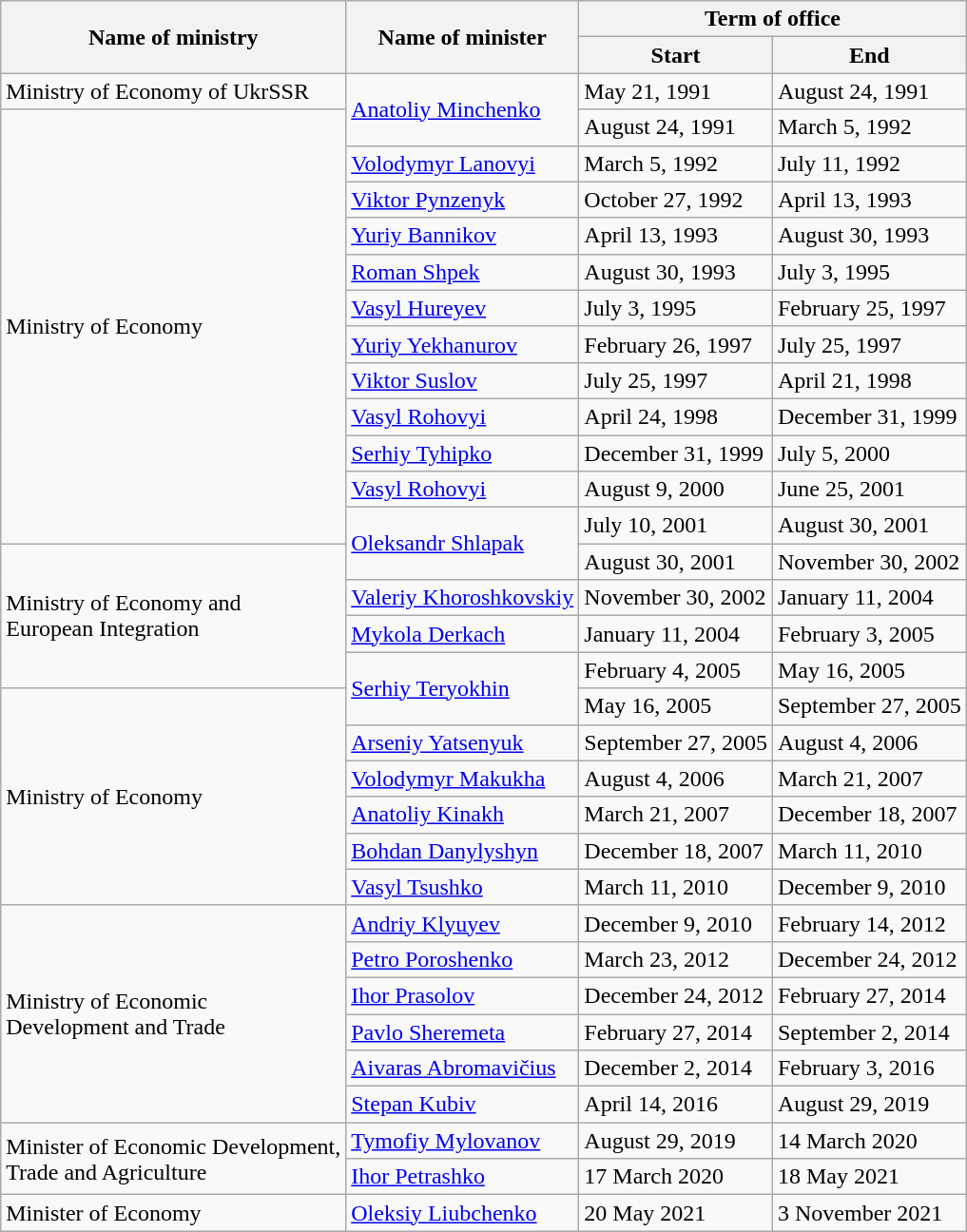<table class="wikitable">
<tr>
<th rowspan="2">Name of ministry</th>
<th rowspan="2">Name of minister</th>
<th colspan="2">Term of office</th>
</tr>
<tr>
<th>Start</th>
<th>End</th>
</tr>
<tr>
<td>Ministry of Economy of UkrSSR</td>
<td rowspan="2"><a href='#'>Anatoliy Minchenko</a></td>
<td>May 21, 1991</td>
<td>August 24, 1991</td>
</tr>
<tr>
<td rowspan="12">Ministry of Economy</td>
<td>August 24, 1991</td>
<td>March 5, 1992</td>
</tr>
<tr>
<td><a href='#'>Volodymyr Lanovyi</a></td>
<td>March 5, 1992</td>
<td>July 11, 1992</td>
</tr>
<tr>
<td><a href='#'>Viktor Pynzenyk</a></td>
<td>October 27, 1992</td>
<td>April 13, 1993</td>
</tr>
<tr>
<td><a href='#'>Yuriy Bannikov</a></td>
<td>April 13, 1993</td>
<td>August 30, 1993</td>
</tr>
<tr>
<td><a href='#'>Roman Shpek</a></td>
<td>August 30, 1993</td>
<td>July 3, 1995</td>
</tr>
<tr>
<td><a href='#'>Vasyl Hureyev</a></td>
<td>July 3, 1995</td>
<td>February 25, 1997</td>
</tr>
<tr>
<td><a href='#'>Yuriy Yekhanurov</a></td>
<td>February 26, 1997</td>
<td>July 25, 1997</td>
</tr>
<tr>
<td><a href='#'>Viktor Suslov</a></td>
<td>July 25, 1997</td>
<td>April 21, 1998</td>
</tr>
<tr>
<td><a href='#'>Vasyl Rohovyi</a></td>
<td>April 24, 1998</td>
<td>December 31, 1999</td>
</tr>
<tr>
<td><a href='#'>Serhiy Tyhipko</a></td>
<td>December 31, 1999</td>
<td>July 5, 2000</td>
</tr>
<tr>
<td><a href='#'>Vasyl Rohovyi</a></td>
<td>August 9, 2000</td>
<td>June 25, 2001</td>
</tr>
<tr>
<td rowspan="2"><a href='#'>Oleksandr Shlapak</a></td>
<td>July 10, 2001</td>
<td>August 30, 2001</td>
</tr>
<tr>
<td rowspan="4">Ministry of Economy and <br> European Integration</td>
<td>August 30, 2001</td>
<td>November 30, 2002</td>
</tr>
<tr>
<td><a href='#'>Valeriy Khoroshkovskiy</a></td>
<td>November 30, 2002</td>
<td>January 11, 2004</td>
</tr>
<tr>
<td><a href='#'>Mykola Derkach</a></td>
<td>January 11, 2004</td>
<td>February 3, 2005</td>
</tr>
<tr>
<td rowspan="2"><a href='#'>Serhiy Teryokhin</a></td>
<td>February 4, 2005</td>
<td>May 16, 2005</td>
</tr>
<tr>
<td rowspan="6">Ministry of Economy</td>
<td>May 16, 2005</td>
<td>September 27, 2005</td>
</tr>
<tr>
<td><a href='#'>Arseniy Yatsenyuk</a></td>
<td>September 27, 2005</td>
<td>August 4, 2006</td>
</tr>
<tr>
<td><a href='#'>Volodymyr Makukha</a></td>
<td>August 4, 2006</td>
<td>March 21, 2007</td>
</tr>
<tr>
<td><a href='#'>Anatoliy Kinakh</a></td>
<td>March 21, 2007</td>
<td>December 18, 2007</td>
</tr>
<tr>
<td><a href='#'>Bohdan Danylyshyn</a></td>
<td>December 18, 2007</td>
<td>March 11, 2010</td>
</tr>
<tr>
<td><a href='#'>Vasyl Tsushko</a></td>
<td>March 11, 2010</td>
<td>December 9, 2010</td>
</tr>
<tr>
<td rowspan="6">Ministry of Economic<br>Development and Trade</td>
<td><a href='#'>Andriy Klyuyev</a></td>
<td>December 9, 2010</td>
<td>February 14, 2012</td>
</tr>
<tr>
<td><a href='#'>Petro Poroshenko</a></td>
<td>March 23, 2012</td>
<td>December 24, 2012</td>
</tr>
<tr>
<td><a href='#'>Ihor Prasolov</a></td>
<td>December 24, 2012</td>
<td>February 27, 2014</td>
</tr>
<tr>
<td><a href='#'>Pavlo Sheremeta</a></td>
<td>February 27, 2014</td>
<td>September 2, 2014</td>
</tr>
<tr>
<td><a href='#'>Aivaras Abromavičius</a></td>
<td>December 2, 2014</td>
<td>February 3, 2016</td>
</tr>
<tr>
<td><a href='#'>Stepan Kubiv</a></td>
<td>April 14, 2016</td>
<td>August 29, 2019</td>
</tr>
<tr>
<td rowspan="2">Minister of Economic Development,<br> Trade and Agriculture</td>
<td><a href='#'>Tymofiy Mylovanov</a></td>
<td>August 29, 2019</td>
<td>14 March 2020</td>
</tr>
<tr>
<td><a href='#'>Ihor Petrashko</a></td>
<td>17 March 2020</td>
<td>18 May 2021</td>
</tr>
<tr>
<td>Minister of Economy</td>
<td><a href='#'>Oleksiy Liubchenko</a></td>
<td>20 May 2021</td>
<td>3 November 2021</td>
</tr>
</table>
